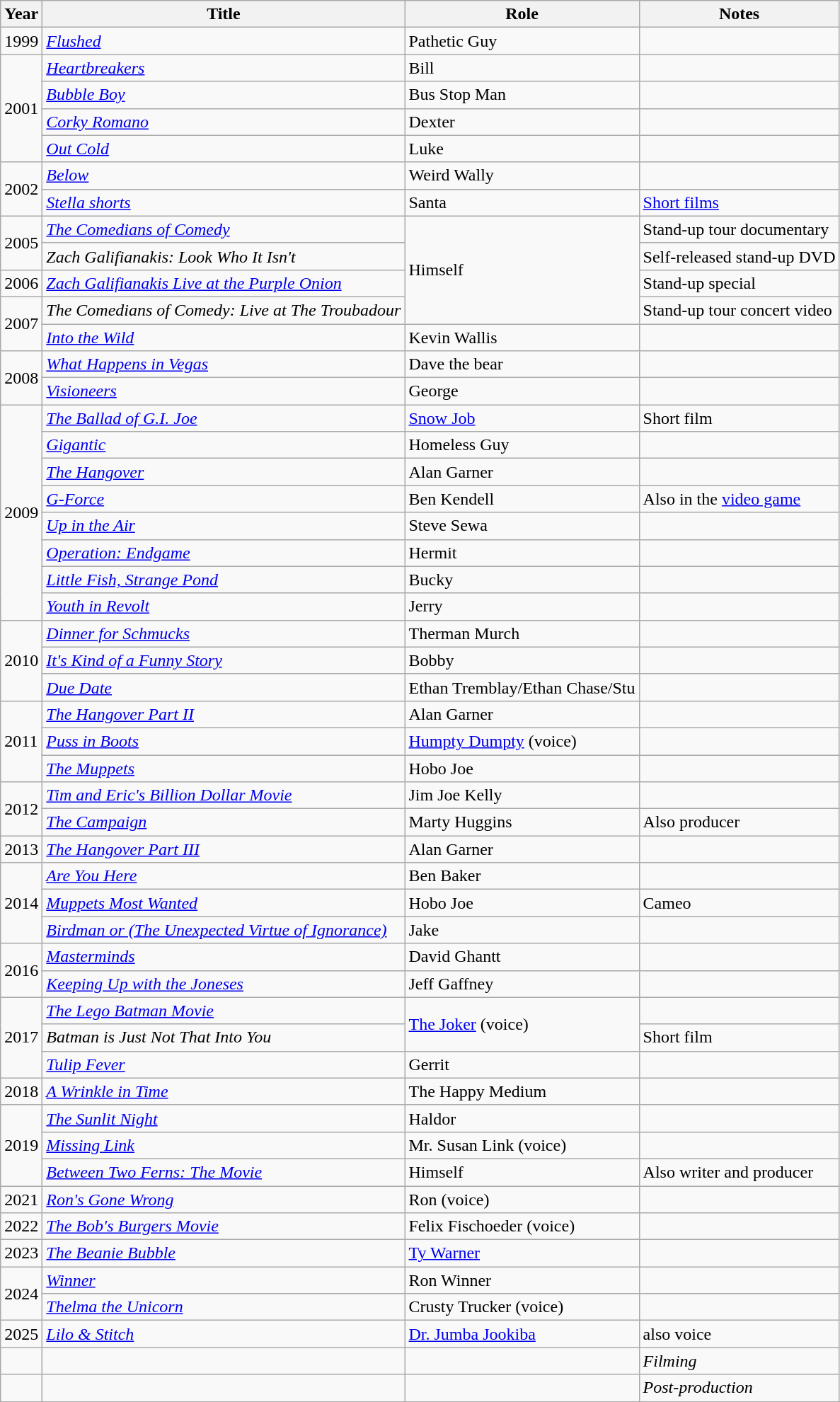<table class="wikitable sortable">
<tr>
<th>Year</th>
<th>Title</th>
<th>Role</th>
<th class="unsortable">Notes</th>
</tr>
<tr>
<td>1999</td>
<td><em><a href='#'>Flushed</a></em></td>
<td>Pathetic Guy</td>
<td></td>
</tr>
<tr>
<td rowspan="4">2001</td>
<td><em><a href='#'>Heartbreakers</a></em></td>
<td>Bill</td>
<td></td>
</tr>
<tr>
<td><em><a href='#'>Bubble Boy</a></em></td>
<td>Bus Stop Man</td>
<td></td>
</tr>
<tr>
<td><em><a href='#'>Corky Romano</a></em></td>
<td>Dexter</td>
<td></td>
</tr>
<tr>
<td><em><a href='#'>Out Cold</a></em></td>
<td>Luke</td>
<td></td>
</tr>
<tr>
<td rowspan="2">2002</td>
<td><em><a href='#'>Below</a></em></td>
<td>Weird Wally</td>
<td></td>
</tr>
<tr>
<td><em><a href='#'>Stella shorts</a></em></td>
<td>Santa</td>
<td><a href='#'>Short films</a></td>
</tr>
<tr>
<td rowspan="2">2005</td>
<td><em><a href='#'>The Comedians of Comedy</a></em></td>
<td rowspan="4">Himself</td>
<td>Stand-up tour documentary</td>
</tr>
<tr>
<td><em>Zach Galifianakis: Look Who It Isn't</em></td>
<td>Self-released stand-up DVD</td>
</tr>
<tr>
<td>2006</td>
<td><em><a href='#'>Zach Galifianakis Live at the Purple Onion</a></em></td>
<td>Stand-up special</td>
</tr>
<tr>
<td rowspan="2">2007</td>
<td><em>The Comedians of Comedy: Live at The Troubadour</em></td>
<td>Stand-up tour concert video</td>
</tr>
<tr>
<td><em><a href='#'>Into the Wild</a></em></td>
<td>Kevin Wallis</td>
<td></td>
</tr>
<tr>
<td rowspan="2">2008</td>
<td><em><a href='#'>What Happens in Vegas</a></em></td>
<td>Dave the bear</td>
<td></td>
</tr>
<tr>
<td><em><a href='#'>Visioneers</a></em></td>
<td>George</td>
<td></td>
</tr>
<tr>
<td rowspan="8">2009</td>
<td><em><a href='#'>The Ballad of G.I. Joe</a></em></td>
<td><a href='#'>Snow Job</a></td>
<td>Short film</td>
</tr>
<tr>
<td><em><a href='#'>Gigantic</a></em></td>
<td>Homeless Guy</td>
<td></td>
</tr>
<tr>
<td><em><a href='#'>The Hangover</a></em></td>
<td>Alan Garner</td>
<td></td>
</tr>
<tr>
<td><em><a href='#'>G-Force</a></em></td>
<td>Ben Kendell</td>
<td>Also in the <a href='#'>video game</a></td>
</tr>
<tr>
<td><em><a href='#'>Up in the Air</a></em></td>
<td>Steve Sewa</td>
<td></td>
</tr>
<tr>
<td><em><a href='#'>Operation: Endgame</a></em></td>
<td>Hermit</td>
<td></td>
</tr>
<tr>
<td><em><a href='#'>Little Fish, Strange Pond</a></em></td>
<td>Bucky</td>
<td></td>
</tr>
<tr>
<td><em><a href='#'>Youth in Revolt</a></em></td>
<td>Jerry</td>
<td></td>
</tr>
<tr>
<td rowspan="3">2010</td>
<td><em><a href='#'>Dinner for Schmucks</a></em></td>
<td>Therman Murch</td>
<td></td>
</tr>
<tr>
<td><em><a href='#'>It's Kind of a Funny Story</a></em></td>
<td>Bobby</td>
<td></td>
</tr>
<tr>
<td><em><a href='#'>Due Date</a></em></td>
<td>Ethan Tremblay/Ethan Chase/Stu</td>
<td></td>
</tr>
<tr>
<td rowspan="3">2011</td>
<td><em><a href='#'>The Hangover Part II</a></em></td>
<td>Alan Garner</td>
<td></td>
</tr>
<tr>
<td><em><a href='#'>Puss in Boots</a></em></td>
<td><a href='#'>Humpty Dumpty</a> (voice)</td>
<td></td>
</tr>
<tr>
<td><em><a href='#'>The Muppets</a></em></td>
<td>Hobo Joe</td>
<td></td>
</tr>
<tr>
<td rowspan="2">2012</td>
<td><em><a href='#'>Tim and Eric's Billion Dollar Movie</a></em></td>
<td>Jim Joe Kelly</td>
<td></td>
</tr>
<tr>
<td><em><a href='#'>The Campaign</a></em></td>
<td>Marty Huggins</td>
<td>Also producer</td>
</tr>
<tr>
<td>2013</td>
<td><em><a href='#'>The Hangover Part III</a></em></td>
<td>Alan Garner</td>
<td></td>
</tr>
<tr>
<td rowspan="3">2014</td>
<td><em><a href='#'>Are You Here</a></em></td>
<td>Ben Baker</td>
<td></td>
</tr>
<tr>
<td><em><a href='#'>Muppets Most Wanted</a></em></td>
<td>Hobo Joe</td>
<td>Cameo</td>
</tr>
<tr>
<td><em><a href='#'>Birdman or (The Unexpected Virtue of Ignorance)</a></em></td>
<td>Jake</td>
<td></td>
</tr>
<tr>
<td rowspan="2">2016</td>
<td><em><a href='#'>Masterminds</a></em></td>
<td>David Ghantt</td>
<td></td>
</tr>
<tr>
<td><em><a href='#'>Keeping Up with the Joneses</a></em></td>
<td>Jeff Gaffney</td>
<td></td>
</tr>
<tr>
<td rowspan="3">2017</td>
<td><em><a href='#'>The Lego Batman Movie</a></em></td>
<td rowspan="2"><a href='#'>The Joker</a> (voice)</td>
<td></td>
</tr>
<tr>
<td><em>Batman is Just Not That Into You</em></td>
<td>Short film</td>
</tr>
<tr>
<td><em><a href='#'>Tulip Fever</a></em></td>
<td>Gerrit</td>
<td></td>
</tr>
<tr>
<td>2018</td>
<td><em><a href='#'>A Wrinkle in Time</a></em></td>
<td>The Happy Medium</td>
<td></td>
</tr>
<tr>
<td rowspan="3">2019</td>
<td><em><a href='#'>The Sunlit Night</a></em></td>
<td>Haldor</td>
<td></td>
</tr>
<tr>
<td><em><a href='#'>Missing Link</a></em></td>
<td>Mr. Susan Link (voice)</td>
<td></td>
</tr>
<tr>
<td><em><a href='#'>Between Two Ferns: The Movie</a></em></td>
<td>Himself</td>
<td>Also writer and producer</td>
</tr>
<tr>
<td>2021</td>
<td><em><a href='#'>Ron's Gone Wrong</a></em></td>
<td>Ron (voice)</td>
<td></td>
</tr>
<tr>
<td>2022</td>
<td><em><a href='#'>The Bob's Burgers Movie</a></em></td>
<td>Felix Fischoeder (voice)</td>
<td></td>
</tr>
<tr>
<td>2023</td>
<td><em><a href='#'>The Beanie Bubble</a></em></td>
<td><a href='#'>Ty Warner</a></td>
<td></td>
</tr>
<tr>
<td rowspan="2">2024</td>
<td><em><a href='#'>Winner</a></em></td>
<td>Ron Winner</td>
<td></td>
</tr>
<tr>
<td><em><a href='#'>Thelma the Unicorn</a></em></td>
<td>Crusty Trucker (voice)</td>
<td></td>
</tr>
<tr>
<td>2025</td>
<td><em><a href='#'>Lilo & Stitch</a></em></td>
<td><a href='#'>Dr. Jumba Jookiba</a></td>
<td>also voice</td>
</tr>
<tr>
<td></td>
<td></td>
<td></td>
<td><em>Filming</em></td>
</tr>
<tr>
<td></td>
<td></td>
<td></td>
<td><em>Post-production</em></td>
</tr>
<tr>
</tr>
</table>
